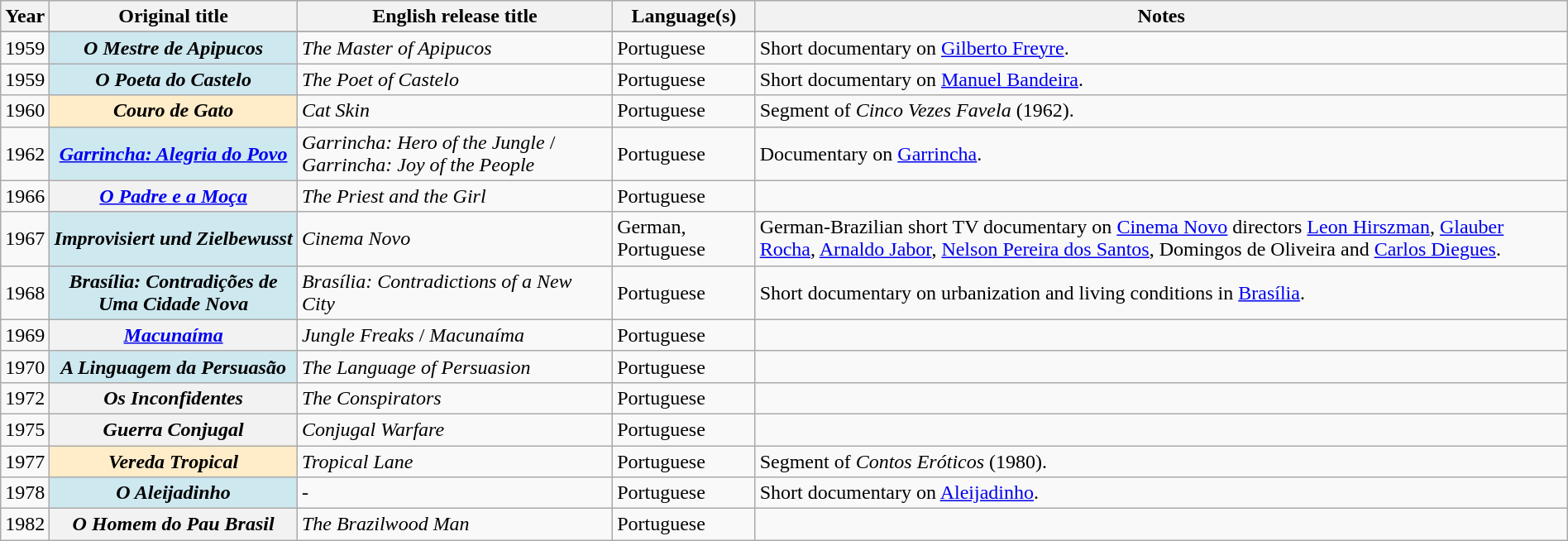<table class="wikitable plainrowheaders sortable" style="width:100%;">
<tr>
<th scope="col">Year</th>
<th scope="col">Original title</th>
<th scope="col">English release title</th>
<th scope="col">Language(s)</th>
<th scope="col">Notes</th>
</tr>
<tr>
</tr>
<tr>
<td style="text-align:center;">1959</td>
<th scope="row" style="background-color:#CEE8F0;"><em>O Mestre de Apipucos</em> </th>
<td><em>The Master of Apipucos</em></td>
<td>Portuguese</td>
<td>Short documentary on <a href='#'>Gilberto Freyre</a>.</td>
</tr>
<tr>
<td style="text-align:center;">1959</td>
<th scope="row" style="background-color:#CEE8F0;"><em>O Poeta do Castelo</em> </th>
<td><em>The Poet of Castelo</em></td>
<td>Portuguese</td>
<td>Short documentary on <a href='#'>Manuel Bandeira</a>.</td>
</tr>
<tr>
<td style="text-align:center;">1960</td>
<th scope="row" style="background-color:#FFECC8;"><em>Couro de Gato</em> </th>
<td><em>Cat Skin</em></td>
<td>Portuguese</td>
<td>Segment of <em>Cinco Vezes Favela</em> (1962).</td>
</tr>
<tr>
<td style="text-align:center;">1962</td>
<th scope="row" style="background-color:#CEE8F0;"><em><a href='#'>Garrincha: Alegria do Povo</a></em> </th>
<td><em>Garrincha: Hero of the Jungle</em> / <em>Garrincha: Joy of the People</em></td>
<td>Portuguese</td>
<td>Documentary on <a href='#'>Garrincha</a>.</td>
</tr>
<tr>
<td style="text-align:center;">1966</td>
<th scope="row"><em><a href='#'>O Padre e a Moça</a></em></th>
<td><em>The Priest and the Girl</em></td>
<td>Portuguese</td>
<td></td>
</tr>
<tr>
<td style="text-align:center;">1967</td>
<th scope="row" style="background-color:#CEE8F0;"><em>Improvisiert und Zielbewusst</em> </th>
<td><em>Cinema Novo</em></td>
<td>German, Portuguese</td>
<td>German-Brazilian short TV documentary on <a href='#'>Cinema Novo</a> directors <a href='#'>Leon Hirszman</a>, <a href='#'>Glauber Rocha</a>, <a href='#'>Arnaldo Jabor</a>, <a href='#'>Nelson Pereira dos Santos</a>, Domingos de Oliveira and <a href='#'>Carlos Diegues</a>.</td>
</tr>
<tr>
<td style="text-align:center;">1968</td>
<th scope="row" style="background-color:#CEE8F0;"><em>Brasília: Contradições de Uma Cidade Nova</em> </th>
<td><em>Brasília: Contradictions of a New City</em></td>
<td>Portuguese</td>
<td>Short documentary on urbanization and living conditions in <a href='#'>Brasília</a>.</td>
</tr>
<tr>
<td style="text-align:center;">1969</td>
<th scope="row"><em><a href='#'>Macunaíma</a></em></th>
<td><em>Jungle Freaks</em> / <em>Macunaíma</em></td>
<td>Portuguese</td>
<td></td>
</tr>
<tr>
<td style="text-align:center;">1970</td>
<th scope="row" style="background-color:#CEE8F0;"><em>A Linguagem da Persuasão</em> </th>
<td><em>The Language of Persuasion</em></td>
<td>Portuguese</td>
<td></td>
</tr>
<tr>
<td style="text-align:center;">1972</td>
<th scope="row"><em>Os Inconfidentes</em></th>
<td><em>The Conspirators</em></td>
<td>Portuguese</td>
<td></td>
</tr>
<tr>
<td style="text-align:center;">1975</td>
<th scope="row"><em>Guerra Conjugal</em></th>
<td><em>Conjugal Warfare</em></td>
<td>Portuguese</td>
<td></td>
</tr>
<tr>
<td style="text-align:center;">1977</td>
<th scope="row" style="background-color:#FFECC8;"><em>Vereda Tropical</em> </th>
<td><em>Tropical Lane</em></td>
<td>Portuguese</td>
<td>Segment of <em>Contos Eróticos</em> (1980).</td>
</tr>
<tr>
<td style="text-align:center;">1978</td>
<th scope="row" style="background-color:#CEE8F0;"><em>O Aleijadinho</em> </th>
<td><em>-</em></td>
<td>Portuguese</td>
<td>Short documentary on <a href='#'>Aleijadinho</a>.</td>
</tr>
<tr>
<td style="text-align:center;">1982</td>
<th scope="row"><em>O Homem do Pau Brasil</em></th>
<td><em>The Brazilwood Man</em></td>
<td>Portuguese</td>
<td></td>
</tr>
</table>
